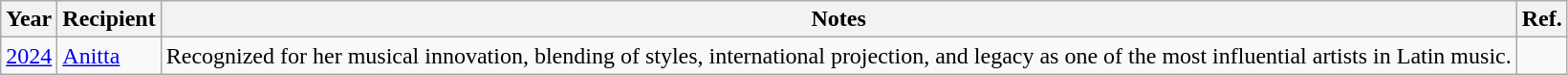<table class="wikitable">
<tr>
<th>Year</th>
<th>Recipient</th>
<th>Notes</th>
<th>Ref.</th>
</tr>
<tr>
<td><a href='#'>2024</a></td>
<td><a href='#'>Anitta</a></td>
<td>Recognized for her musical innovation, blending of styles, international projection, and legacy as one of the most influential artists in Latin music.</td>
<td></td>
</tr>
</table>
